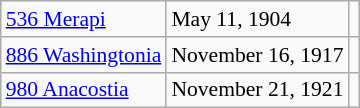<table class="wikitable" align="right" style="margin: 1em; margin-top: 0; font-size: 0.9em;">
<tr>
<td><a href='#'>536 Merapi</a></td>
<td>May 11, 1904</td>
<td></td>
</tr>
<tr>
<td><a href='#'>886 Washingtonia</a></td>
<td>November 16, 1917</td>
<td></td>
</tr>
<tr>
<td><a href='#'>980 Anacostia</a></td>
<td>November 21, 1921</td>
<td></td>
</tr>
</table>
